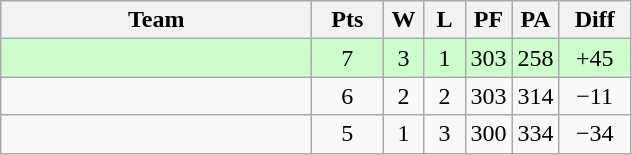<table class=wikitable style="text-align:center">
<tr>
<th width=200>Team</th>
<th width=40>Pts</th>
<th width=20>W</th>
<th width=20>L</th>
<th width=20>PF</th>
<th width=20>PA</th>
<th width=40>Diff</th>
</tr>
<tr bgcolor=#ccffcc>
<td align=left><strong></strong></td>
<td>7</td>
<td>3</td>
<td>1</td>
<td>303</td>
<td>258</td>
<td>+45</td>
</tr>
<tr>
<td align=left></td>
<td>6</td>
<td>2</td>
<td>2</td>
<td>303</td>
<td>314</td>
<td>−11</td>
</tr>
<tr>
<td align=left></td>
<td>5</td>
<td>1</td>
<td>3</td>
<td>300</td>
<td>334</td>
<td>−34</td>
</tr>
</table>
